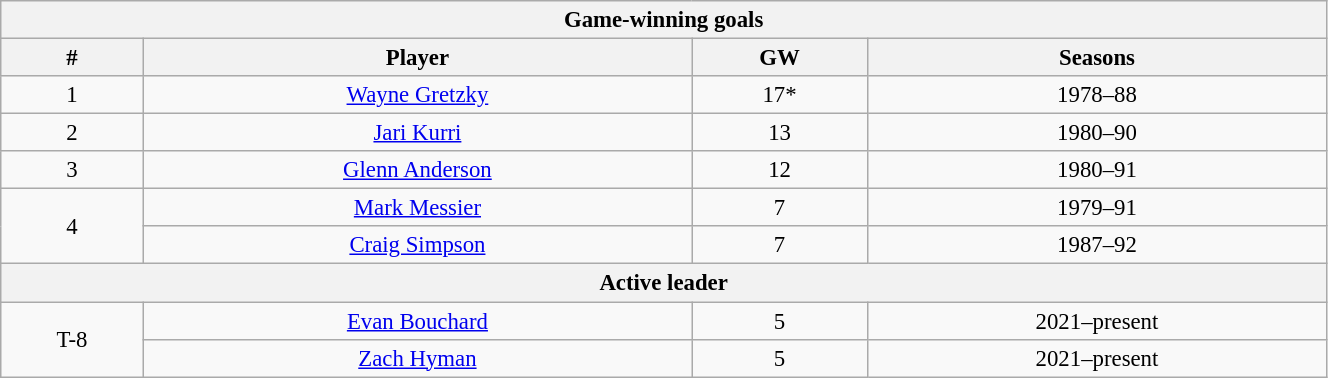<table class="wikitable" style="text-align: center; font-size: 95%" width="70%">
<tr>
<th colspan="4">Game-winning goals</th>
</tr>
<tr>
<th>#</th>
<th>Player</th>
<th>GW</th>
<th>Seasons</th>
</tr>
<tr>
<td>1</td>
<td><a href='#'>Wayne Gretzky</a></td>
<td>17*</td>
<td>1978–88</td>
</tr>
<tr>
<td>2</td>
<td><a href='#'>Jari Kurri</a></td>
<td>13</td>
<td>1980–90</td>
</tr>
<tr>
<td>3</td>
<td><a href='#'>Glenn Anderson</a></td>
<td>12</td>
<td>1980–91</td>
</tr>
<tr>
<td rowspan="2">4</td>
<td><a href='#'>Mark Messier</a></td>
<td>7</td>
<td>1979–91</td>
</tr>
<tr>
<td><a href='#'>Craig Simpson</a></td>
<td>7</td>
<td>1987–92</td>
</tr>
<tr>
<th colspan="4">Active leader</th>
</tr>
<tr>
<td rowspan="2">T-8</td>
<td><a href='#'>Evan Bouchard</a></td>
<td>5</td>
<td>2021–present</td>
</tr>
<tr>
<td><a href='#'>Zach Hyman</a></td>
<td>5</td>
<td>2021–present</td>
</tr>
</table>
